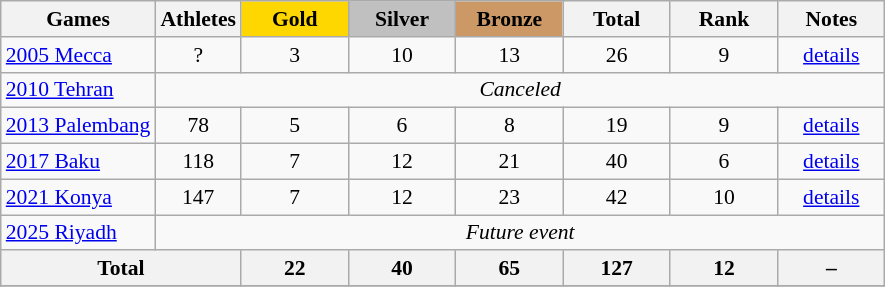<table class="wikitable" style="font-size:90%; text-align:center;">
<tr>
<th>Games</th>
<th>Athletes</th>
<td style="background:gold; width:4.5em; font-weight:bold;">Gold</td>
<td style="background:silver; width:4.5em; font-weight:bold;">Silver</td>
<td style="background:#cc9966; width:4.5em; font-weight:bold;">Bronze</td>
<th style="width:4.5em; font-weight:bold;">Total</th>
<th style="width:4.5em; font-weight:bold;">Rank</th>
<th style="width:4.5em; font-weight:bold;">Notes</th>
</tr>
<tr>
<td align=left> <a href='#'>2005 Mecca</a></td>
<td>?</td>
<td>3</td>
<td>10</td>
<td>13</td>
<td>26</td>
<td>9</td>
<td><a href='#'>details</a></td>
</tr>
<tr>
<td align=left> <a href='#'>2010 Tehran</a></td>
<td colspan=7><em>Canceled</em></td>
</tr>
<tr>
<td align=left> <a href='#'>2013 Palembang</a></td>
<td>78</td>
<td>5</td>
<td>6</td>
<td>8</td>
<td>19</td>
<td>9</td>
<td><a href='#'>details</a></td>
</tr>
<tr>
<td align=left> <a href='#'>2017 Baku</a></td>
<td>118</td>
<td>7</td>
<td>12</td>
<td>21</td>
<td>40</td>
<td>6</td>
<td><a href='#'>details</a></td>
</tr>
<tr>
<td align=left> <a href='#'>2021 Konya</a></td>
<td>147</td>
<td>7</td>
<td>12</td>
<td>23</td>
<td>42</td>
<td>10</td>
<td><a href='#'>details</a></td>
</tr>
<tr>
<td align=left> <a href='#'>2025 Riyadh</a></td>
<td colspan=7><em>Future event</em></td>
</tr>
<tr style="width:4em;">
<th colspan=2>Total</th>
<th>22</th>
<th>40</th>
<th>65</th>
<th>127</th>
<th>12</th>
<th>–</th>
</tr>
<tr class="sortbottom">
</tr>
</table>
